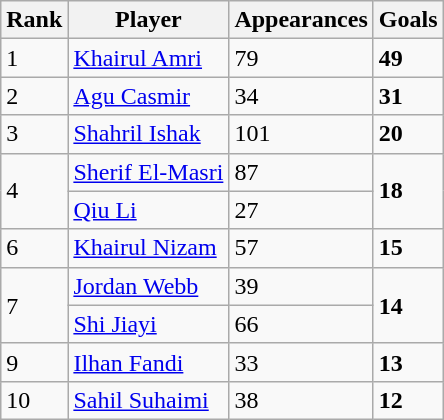<table class="wikitable">
<tr>
<th>Rank</th>
<th>Player</th>
<th>Appearances</th>
<th>Goals</th>
</tr>
<tr>
<td>1</td>
<td> <a href='#'>Khairul Amri</a></td>
<td>79</td>
<td><strong>49</strong></td>
</tr>
<tr>
<td>2</td>
<td> <a href='#'>Agu Casmir</a></td>
<td>34</td>
<td><strong>31</strong></td>
</tr>
<tr>
<td>3</td>
<td> <a href='#'>Shahril Ishak</a></td>
<td>101</td>
<td><strong>20</strong></td>
</tr>
<tr>
<td rowspan="2">4</td>
<td> <a href='#'>Sherif El-Masri</a></td>
<td>87</td>
<td rowspan="2"><strong>18</strong></td>
</tr>
<tr>
<td> <a href='#'>Qiu Li</a></td>
<td>27</td>
</tr>
<tr>
<td>6</td>
<td> <a href='#'>Khairul Nizam</a></td>
<td>57</td>
<td><strong>15</strong></td>
</tr>
<tr>
<td rowspan="2">7</td>
<td> <a href='#'>Jordan Webb</a></td>
<td>39</td>
<td rowspan="2"><strong>14</strong></td>
</tr>
<tr>
<td> <a href='#'>Shi Jiayi</a></td>
<td>66</td>
</tr>
<tr>
<td>9</td>
<td> <a href='#'>Ilhan Fandi</a></td>
<td>33</td>
<td><strong>13</strong></td>
</tr>
<tr>
<td>10</td>
<td> <a href='#'>Sahil Suhaimi</a></td>
<td>38</td>
<td><strong>12</strong></td>
</tr>
</table>
